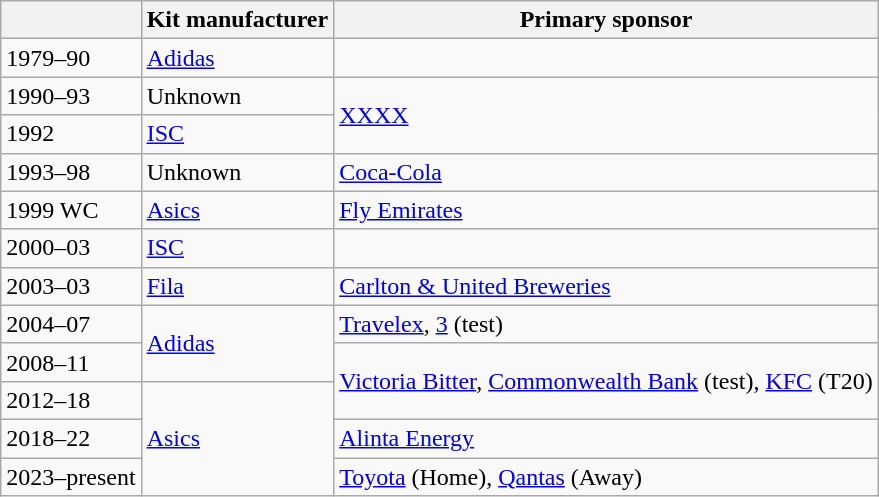<table class="wikitable">
<tr>
<th></th>
<th>Kit manufacturer</th>
<th>Primary sponsor</th>
</tr>
<tr>
<td>1979–90</td>
<td><a href='#'>Adidas</a></td>
<td></td>
</tr>
<tr>
<td>1990–93</td>
<td>Unknown</td>
<td rowspan="2"><a href='#'>XXXX</a></td>
</tr>
<tr>
<td>1992</td>
<td><a href='#'>ISC</a></td>
</tr>
<tr>
<td>1993–98</td>
<td>Unknown</td>
<td><a href='#'>Coca-Cola</a></td>
</tr>
<tr>
<td>1999 WC</td>
<td><a href='#'>Asics</a></td>
<td><a href='#'>Fly Emirates</a></td>
</tr>
<tr>
<td>2000–03</td>
<td><a href='#'>ISC</a></td>
<td></td>
</tr>
<tr>
<td>2003–03</td>
<td><a href='#'>Fila</a></td>
<td><a href='#'>Carlton & United Breweries</a></td>
</tr>
<tr>
<td>2004–07</td>
<td rowspan="2"><a href='#'>Adidas</a></td>
<td><a href='#'>Travelex</a>, <a href='#'>3</a> (test)</td>
</tr>
<tr>
<td>2008–11</td>
<td rowspan="2"><a href='#'>Victoria Bitter</a>, <a href='#'>Commonwealth Bank</a> (test), <a href='#'>KFC</a> (T20)</td>
</tr>
<tr>
<td>2012–18</td>
<td rowspan="3"><a href='#'>Asics</a></td>
</tr>
<tr>
<td>2018–22</td>
<td><a href='#'>Alinta Energy</a></td>
</tr>
<tr>
<td>2023–present</td>
<td><a href='#'>Toyota</a> (Home), <a href='#'>Qantas</a> (Away)</td>
</tr>
</table>
